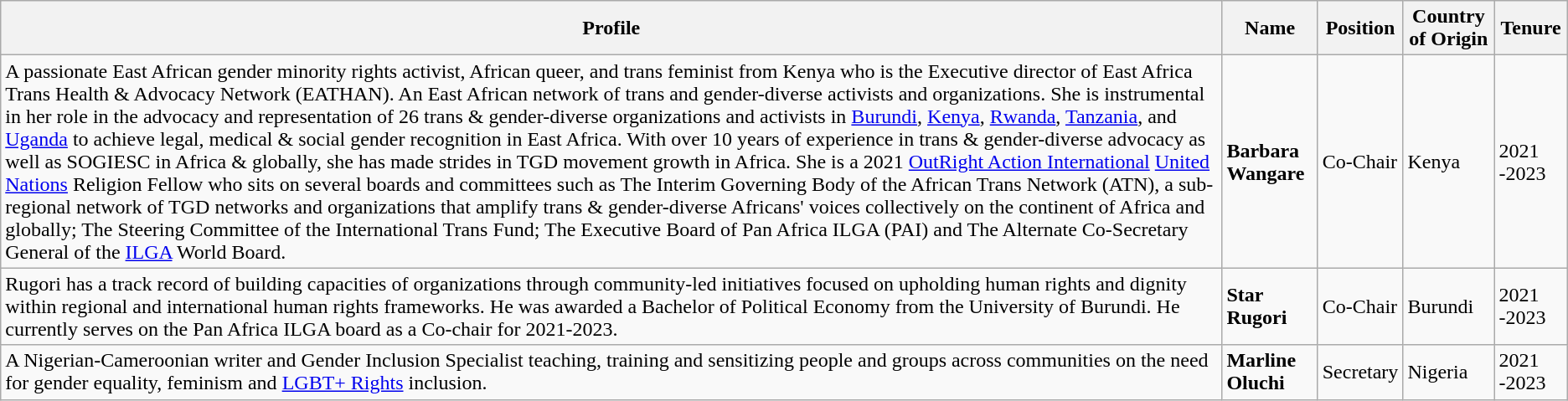<table class="wikitable">
<tr>
<th>Profile</th>
<th>Name</th>
<th>Position</th>
<th>Country of Origin</th>
<th>Tenure</th>
</tr>
<tr>
<td>A passionate East African gender minority rights activist, African queer, and trans feminist from Kenya who is the Executive director of East Africa Trans Health & Advocacy Network (EATHAN). An East African network of trans and gender-diverse activists and organizations. She is instrumental in her role in the advocacy and representation of 26 trans & gender-diverse organizations and activists in <a href='#'>Burundi</a>, <a href='#'>Kenya</a>, <a href='#'>Rwanda</a>, <a href='#'>Tanzania</a>, and <a href='#'>Uganda</a> to achieve legal, medical & social gender recognition in East Africa. With over 10 years of experience in trans & gender-diverse advocacy as well as SOGIESC in Africa & globally, she has made strides in TGD movement growth in Africa. She is a 2021 <a href='#'>OutRight Action International</a> <a href='#'>United Nations</a> Religion Fellow who sits on several boards and committees such as The Interim Governing Body of the African Trans Network (ATN), a sub-regional network of TGD networks and organizations that amplify trans & gender-diverse Africans' voices collectively on the continent of Africa and globally; The Steering Committee of the International Trans Fund; The Executive Board of Pan Africa ILGA (PAI) and The Alternate Co-Secretary General of the <a href='#'>ILGA</a> World Board.</td>
<td><strong>Barbara Wangare</strong></td>
<td>Co-Chair</td>
<td>Kenya</td>
<td>2021 -2023</td>
</tr>
<tr>
<td>Rugori has a track record of building capacities of organizations through community-led initiatives focused on upholding human rights and dignity within regional and international human rights frameworks. He was awarded a Bachelor of Political Economy from the University of Burundi.  He currently serves on the Pan Africa ILGA board as a Co-chair for 2021-2023.</td>
<td><strong>Star Rugori</strong></td>
<td>Co-Chair</td>
<td>Burundi</td>
<td>2021 -2023</td>
</tr>
<tr>
<td>A Nigerian-Cameroonian writer and Gender Inclusion Specialist teaching, training and sensitizing people and groups across communities on the need for gender equality, feminism and <a href='#'>LGBT+ Rights</a> inclusion.</td>
<td><strong>Marline Oluchi</strong></td>
<td>Secretary</td>
<td>Nigeria</td>
<td>2021 -2023</td>
</tr>
</table>
